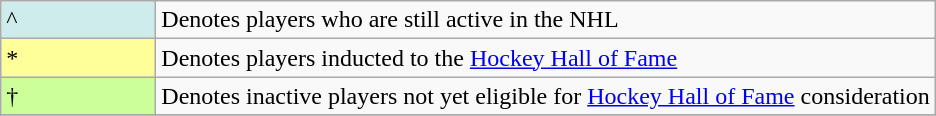<table class="wikitable sortable">
<tr>
<td style="background-color:#CFECEC; width:3em">^</td>
<td>Denotes players who are still active in the NHL</td>
</tr>
<tr>
<td style="background-color:#FFFF99; border:1px solid #aaaaaa; width:6em">*</td>
<td>Denotes players inducted to the <a href='#'>Hockey Hall of Fame</a></td>
</tr>
<tr>
<td style="background-color:#CCFF99; border:1px solid #aaaaaa; width:6em">†</td>
<td>Denotes inactive players not yet eligible for <a href='#'>Hockey Hall of Fame</a> consideration<br></td>
</tr>
<tr>
</tr>
</table>
